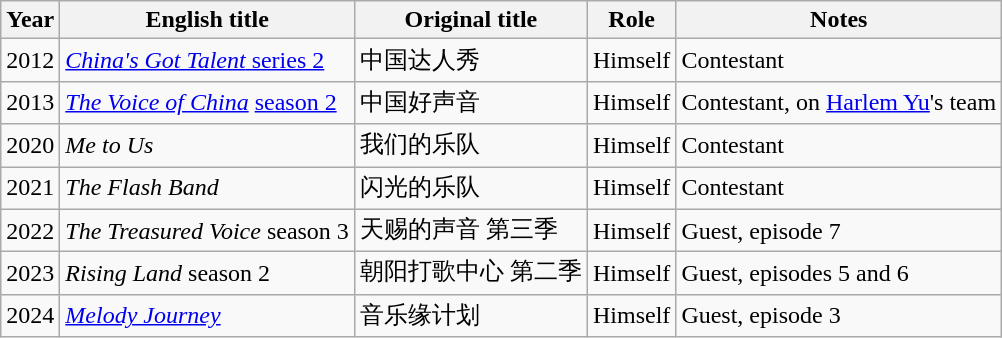<table class="wikitable">
<tr>
<th>Year</th>
<th>English title</th>
<th>Original title</th>
<th>Role</th>
<th>Notes</th>
</tr>
<tr>
<td>2012</td>
<td><a href='#'><em>China's Got Talent</em> series 2</a></td>
<td>中国达人秀</td>
<td>Himself</td>
<td>Contestant</td>
</tr>
<tr>
<td>2013</td>
<td><em><a href='#'>The Voice of China</a></em> <a href='#'>season 2</a></td>
<td>中国好声音</td>
<td>Himself</td>
<td>Contestant, on <a href='#'>Harlem Yu</a>'s team</td>
</tr>
<tr>
<td>2020</td>
<td><em>Me to Us</em></td>
<td>我们的乐队</td>
<td>Himself</td>
<td>Contestant</td>
</tr>
<tr>
<td>2021</td>
<td><em>The Flash Band</em></td>
<td>闪光的乐队</td>
<td>Himself</td>
<td>Contestant</td>
</tr>
<tr>
<td>2022</td>
<td><em>The Treasured Voice</em> season 3</td>
<td>天赐的声音 第三季</td>
<td>Himself</td>
<td>Guest, episode 7</td>
</tr>
<tr>
<td>2023</td>
<td><em>Rising Land</em> season 2</td>
<td>朝阳打歌中心 第二季</td>
<td>Himself</td>
<td>Guest, episodes 5 and 6</td>
</tr>
<tr>
<td>2024</td>
<td><em><a href='#'>Melody Journey</a></em></td>
<td>音乐缘计划</td>
<td>Himself</td>
<td>Guest, episode 3</td>
</tr>
</table>
